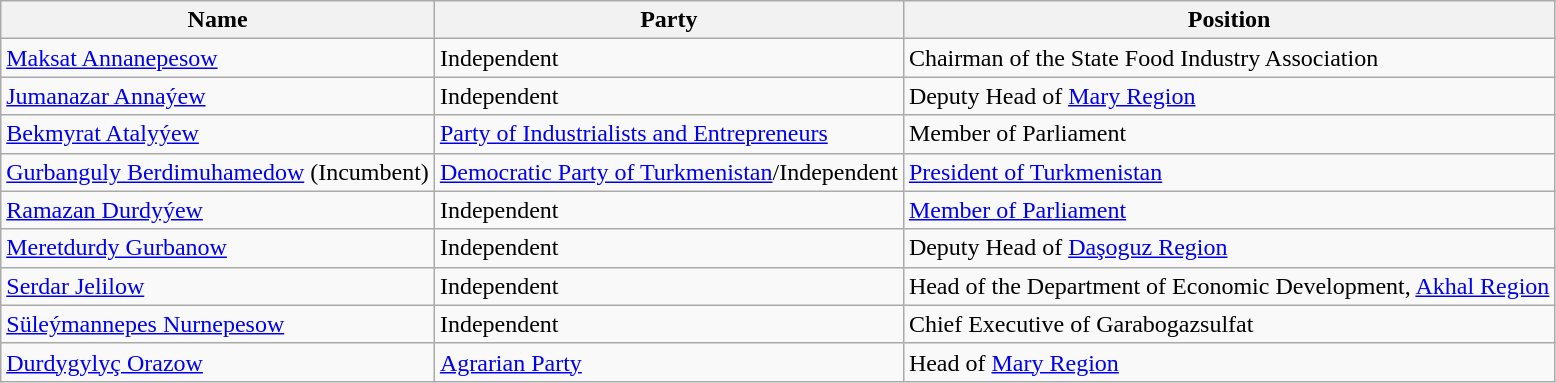<table class="wikitable">
<tr>
<th>Name</th>
<th>Party</th>
<th>Position</th>
</tr>
<tr>
<td><a href='#'>Maksat Annanepesow</a></td>
<td>Independent</td>
<td>Chairman of the State Food Industry Association</td>
</tr>
<tr>
<td><a href='#'>Jumanazar Annaýew</a></td>
<td>Independent</td>
<td>Deputy Head of <a href='#'>Mary Region</a></td>
</tr>
<tr>
<td><a href='#'>Bekmyrat Atalyýew</a></td>
<td><a href='#'>Party of Industrialists and Entrepreneurs</a></td>
<td>Member of Parliament</td>
</tr>
<tr>
<td><a href='#'>Gurbanguly Berdimuhamedow</a> (Incumbent)</td>
<td><a href='#'>Democratic Party of Turkmenistan</a>/Independent</td>
<td><a href='#'>President of Turkmenistan</a></td>
</tr>
<tr>
<td><a href='#'>Ramazan Durdyýew</a></td>
<td>Independent</td>
<td><a href='#'>Member of Parliament</a></td>
</tr>
<tr>
<td><a href='#'>Meretdurdy Gurbanow</a></td>
<td>Independent</td>
<td>Deputy Head of <a href='#'>Daşoguz Region</a></td>
</tr>
<tr>
<td><a href='#'>Serdar Jelilow</a></td>
<td>Independent</td>
<td>Head of the Department of Economic Development, <a href='#'>Akhal Region</a></td>
</tr>
<tr>
<td><a href='#'>Süleýmannepes Nurnepesow</a></td>
<td>Independent</td>
<td>Chief Executive of Garabogazsulfat</td>
</tr>
<tr>
<td><a href='#'>Durdygylyç Orazow</a></td>
<td><a href='#'>Agrarian Party</a></td>
<td>Head of <a href='#'>Mary Region</a></td>
</tr>
</table>
